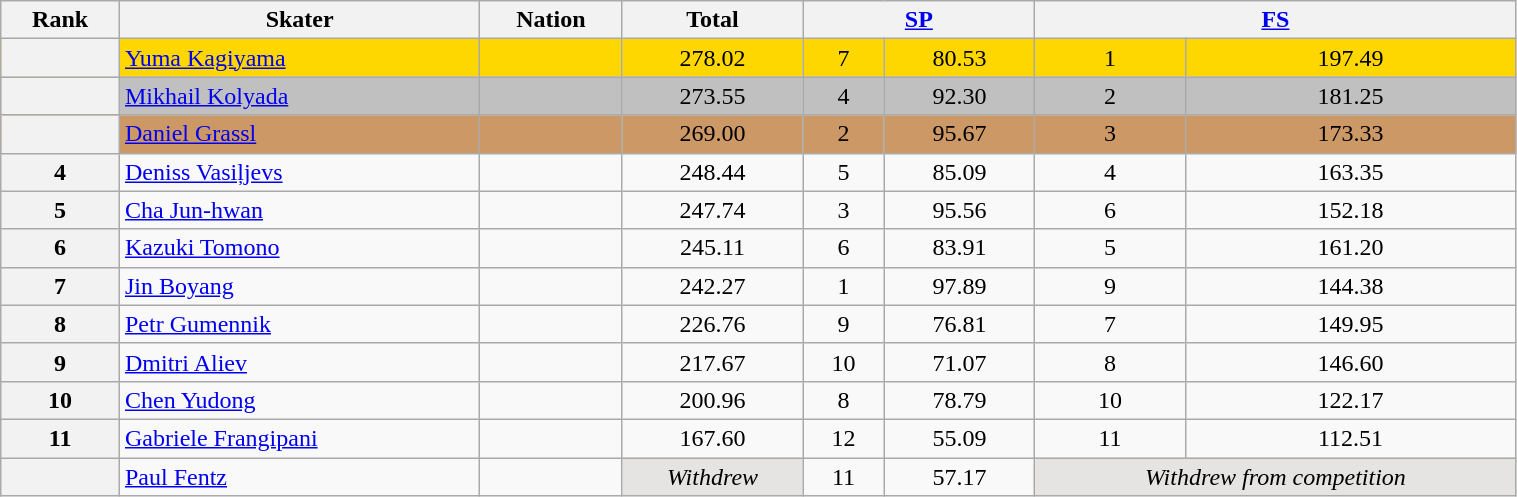<table class="wikitable sortable" style="text-align:left; width:80%">
<tr>
<th scope="col">Rank</th>
<th scope="col">Skater</th>
<th scope="col">Nation</th>
<th scope="col">Total</th>
<th scope="col" colspan="2" width="80px"><a href='#'>SP</a></th>
<th scope="col" colspan="2" width="80px"><a href='#'>FS</a></th>
</tr>
<tr bgcolor="gold">
<th scope="row"></th>
<td><a href='#'>Yuma Kagiyama</a></td>
<td></td>
<td align="center">278.02</td>
<td align="center">7</td>
<td align="center">80.53</td>
<td align="center">1</td>
<td align="center">197.49</td>
</tr>
<tr bgcolor="silver">
<th scope="row"></th>
<td><a href='#'>Mikhail Kolyada</a></td>
<td></td>
<td align="center">273.55</td>
<td align="center">4</td>
<td align="center">92.30</td>
<td align="center">2</td>
<td align="center">181.25</td>
</tr>
<tr bgcolor="cc9966">
<th scope="row"></th>
<td><a href='#'>Daniel Grassl</a></td>
<td></td>
<td align="center">269.00</td>
<td align="center">2</td>
<td align="center">95.67</td>
<td align="center">3</td>
<td align="center">173.33</td>
</tr>
<tr>
<th scope="row">4</th>
<td><a href='#'>Deniss Vasiļjevs</a></td>
<td></td>
<td align="center">248.44</td>
<td align="center">5</td>
<td align="center">85.09</td>
<td align="center">4</td>
<td align="center">163.35</td>
</tr>
<tr>
<th scope="row">5</th>
<td><a href='#'>Cha Jun-hwan</a></td>
<td></td>
<td align="center">247.74</td>
<td align="center">3</td>
<td align="center">95.56</td>
<td align="center">6</td>
<td align="center">152.18</td>
</tr>
<tr>
<th scope="row">6</th>
<td><a href='#'>Kazuki Tomono</a></td>
<td></td>
<td align="center">245.11</td>
<td align="center">6</td>
<td align="center">83.91</td>
<td align="center">5</td>
<td align="center">161.20</td>
</tr>
<tr>
<th scope="row">7</th>
<td><a href='#'>Jin Boyang</a></td>
<td></td>
<td align="center">242.27</td>
<td align="center">1</td>
<td align="center">97.89</td>
<td align="center">9</td>
<td align="center">144.38</td>
</tr>
<tr>
<th scope="row">8</th>
<td><a href='#'>Petr Gumennik</a></td>
<td></td>
<td align="center">226.76</td>
<td align="center">9</td>
<td align="center">76.81</td>
<td align="center">7</td>
<td align="center">149.95</td>
</tr>
<tr>
<th scope="row">9</th>
<td><a href='#'>Dmitri Aliev</a></td>
<td></td>
<td align="center">217.67</td>
<td align="center">10</td>
<td align="center">71.07</td>
<td align="center">8</td>
<td align="center">146.60</td>
</tr>
<tr>
<th scope="row">10</th>
<td><a href='#'>Chen Yudong</a></td>
<td></td>
<td align="center">200.96</td>
<td align="center">8</td>
<td align="center">78.79</td>
<td align="center">10</td>
<td align="center">122.17</td>
</tr>
<tr>
<th scope="row">11</th>
<td><a href='#'>Gabriele Frangipani</a></td>
<td></td>
<td align="center">167.60</td>
<td align="center">12</td>
<td align="center">55.09</td>
<td align="center">11</td>
<td align="center">112.51</td>
</tr>
<tr>
<th scope="row"></th>
<td><a href='#'>Paul Fentz</a></td>
<td></td>
<td bgcolor="e5e4e2" align="center"><em>Withdrew</em></td>
<td align="center">11</td>
<td align="center">57.17</td>
<td colspan="2" bgcolor="e5e4e2" align="center"><em>Withdrew from competition</em></td>
</tr>
</table>
